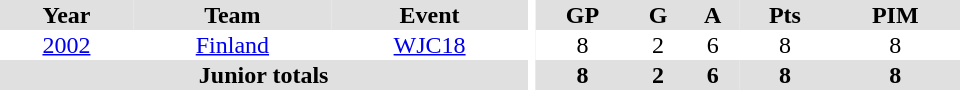<table border="0" cellpadding="1" cellspacing="0" ID="Table3" style="text-align:center; width:40em">
<tr ALIGN="center" bgcolor="#e0e0e0">
<th>Year</th>
<th>Team</th>
<th>Event</th>
<th rowspan="99" bgcolor="#ffffff"></th>
<th>GP</th>
<th>G</th>
<th>A</th>
<th>Pts</th>
<th>PIM</th>
</tr>
<tr>
<td><a href='#'>2002</a></td>
<td><a href='#'>Finland</a></td>
<td><a href='#'>WJC18</a></td>
<td>8</td>
<td>2</td>
<td>6</td>
<td>8</td>
<td>8</td>
</tr>
<tr bgcolor="#e0e0e0">
<th colspan="3">Junior totals</th>
<th>8</th>
<th>2</th>
<th>6</th>
<th>8</th>
<th>8</th>
</tr>
</table>
